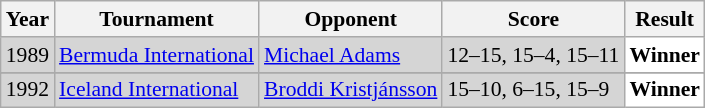<table class="sortable wikitable" style="font-size: 90%;">
<tr>
<th>Year</th>
<th>Tournament</th>
<th>Opponent</th>
<th>Score</th>
<th>Result</th>
</tr>
<tr style="background:#D5D5D5">
<td align="center">1989</td>
<td align="left"><a href='#'>Bermuda International</a></td>
<td align="left"> <a href='#'>Michael Adams</a></td>
<td align="left">12–15, 15–4, 15–11</td>
<td style="text-align:left; background:white"> <strong>Winner</strong></td>
</tr>
<tr>
</tr>
<tr style="background:#D5D5D5">
<td align="center">1992</td>
<td align="left"><a href='#'>Iceland International</a></td>
<td align="left"> <a href='#'>Broddi Kristjánsson</a></td>
<td align="left">15–10, 6–15, 15–9</td>
<td style="text-align:left; background:white"> <strong>Winner</strong></td>
</tr>
</table>
